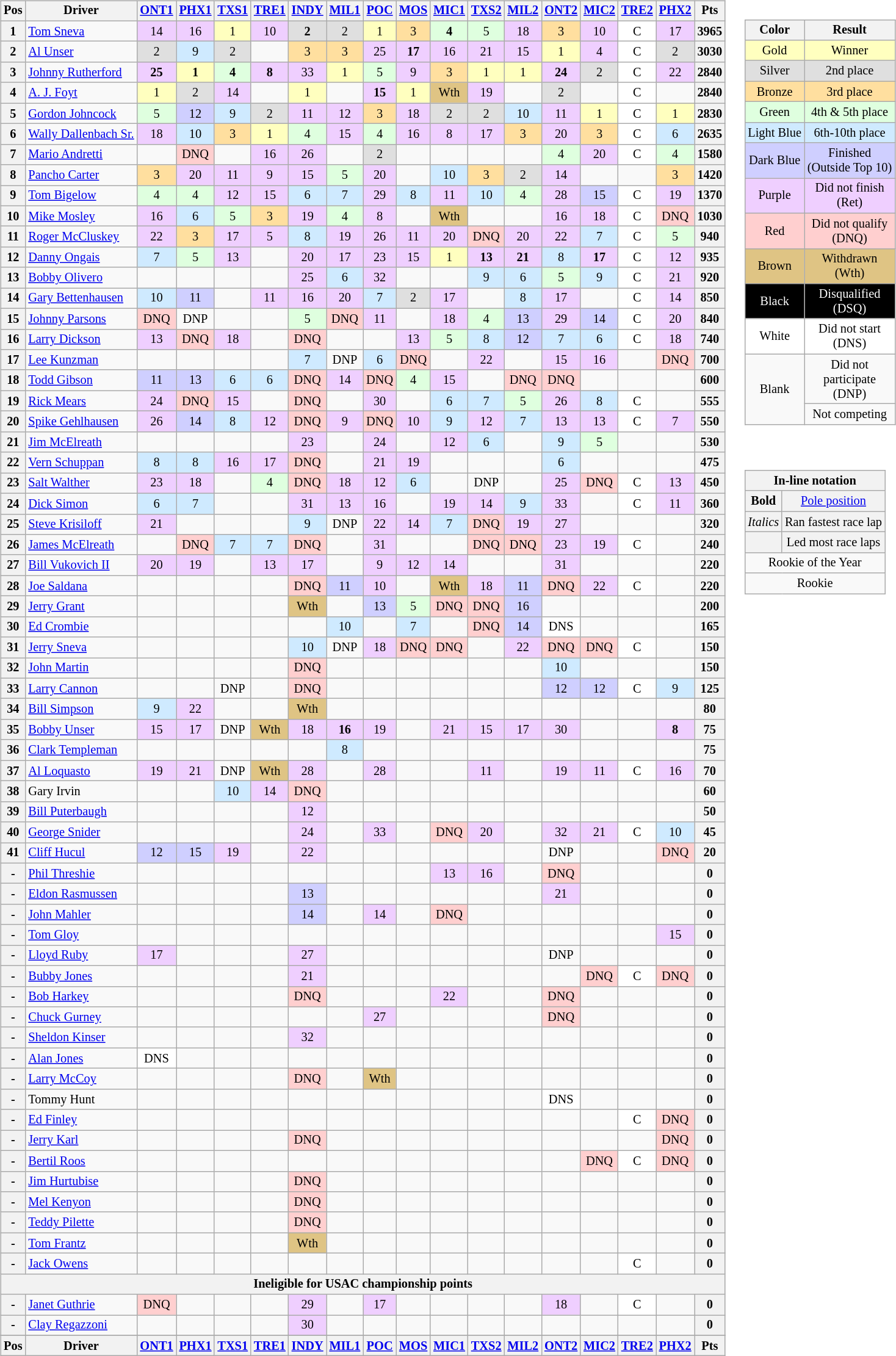<table>
<tr>
<td><br><table class="wikitable" style="font-size: 85%">
<tr valign="top">
<th valign="middle">Pos</th>
<th valign="middle">Driver</th>
<th><a href='#'>ONT1</a><br></th>
<th><a href='#'>PHX1</a><br></th>
<th><a href='#'>TXS1</a><br></th>
<th><a href='#'>TRE1</a><br></th>
<th><a href='#'>INDY</a><br></th>
<th><a href='#'>MIL1</a><br></th>
<th><a href='#'>POC</a><br></th>
<th><a href='#'>MOS</a><br></th>
<th><a href='#'>MIC1</a><br></th>
<th><a href='#'>TXS2</a><br></th>
<th><a href='#'>MIL2</a><br></th>
<th><a href='#'>ONT2</a><br></th>
<th><a href='#'>MIC2</a><br></th>
<th><a href='#'>TRE2</a><br></th>
<th><a href='#'>PHX2</a><br></th>
<th valign="middle">Pts</th>
</tr>
<tr>
<th>1</th>
<td> <a href='#'>Tom Sneva</a></td>
<td style="background:#EFCFFF;" align=center>14</td>
<td style="background:#EFCFFF;" align=center>16</td>
<td style="background:#FFFFBF;" align=center>1</td>
<td style="background:#EFCFFF;" align=center>10</td>
<td style="background:#DFDFDF;" align=center><strong>2</strong></td>
<td style="background:#DFDFDF;" align=center>2</td>
<td style="background:#FFFFBF;" align=center>1</td>
<td style="background:#FFDF9F;" align=center>3</td>
<td style="background:#DFFFDF;" align=center><strong>4</strong></td>
<td style="background:#DFFFDF;" align=center>5</td>
<td style="background:#EFCFFF;" align=center>18</td>
<td style="background:#FFDF9F;" align=center>3</td>
<td style="background:#EFCFFF;" align=center>10</td>
<td style="background:white;" align=center>C</td>
<td style="background:#EFCFFF;" align="center">17</td>
<th>3965</th>
</tr>
<tr>
<th>2</th>
<td> <a href='#'>Al Unser</a></td>
<td style="background:#DFDFDF;" align=center>2</td>
<td style="background:#CFEAFF;" align=center>9</td>
<td style="background:#DFDFDF;" align=center>2</td>
<td></td>
<td style="background:#FFDF9F;" align=center>3</td>
<td style="background:#FFDF9F;" align=center>3</td>
<td style="background:#EFCFFF;" align=center>25</td>
<td style="background:#EFCFFF;" align=center><strong>17</strong></td>
<td style="background:#EFCFFF;" align=center>16</td>
<td style="background:#EFCFFF;" align=center>21</td>
<td style="background:#EFCFFF;" align=center>15</td>
<td style="background:#FFFFBF;" align=center>1</td>
<td style="background:#EFCFFF;" align=center>4</td>
<td style="background:white;" align=center>C</td>
<td style="background:#DFDFDF;" align="center">2</td>
<th>3030</th>
</tr>
<tr>
<th>3</th>
<td> <a href='#'>Johnny Rutherford</a></td>
<td style="background:#EFCFFF;" align=center><strong>25</strong></td>
<td style="background:#FFFFBF;" align=center><strong>1</strong></td>
<td style="background:#DFFFDF;" align=center><strong>4</strong></td>
<td style="background:#EFCFFF;" align=center><strong>8</strong></td>
<td style="background:#EFCFFF;" align=center>33</td>
<td style="background:#FFFFBF;" align=center>1</td>
<td style="background:#DFFFDF;" align=center>5</td>
<td style="background:#EFCFFF;" align=center>9</td>
<td style="background:#FFDF9F;" align=center>3</td>
<td style="background:#FFFFBF;" align=center>1</td>
<td style="background:#FFFFBF;" align=center>1</td>
<td style="background:#EFCFFF;" align=center><strong>24</strong></td>
<td style="background:#DFDFDF;" align=center>2</td>
<td style="background:white;" align=center>C</td>
<td style="background:#EFCFFF;" align="center">22</td>
<th>2840</th>
</tr>
<tr>
<th>4</th>
<td> <a href='#'>A. J. Foyt</a></td>
<td style="background:#FFFFBF;" align=center>1</td>
<td style="background:#DFDFDF;" align=center>2</td>
<td style="background:#EFCFFF;" align=center>14</td>
<td></td>
<td style="background:#FFFFBF;" align=center>1</td>
<td></td>
<td style="background:#EFCFFF;" align=center><strong>15</strong></td>
<td style="background:#FFFFBF;" align=center>1</td>
<td style="background:#DFC484;" align=center>Wth</td>
<td style="background:#EFCFFF;" align=center>19</td>
<td></td>
<td style="background:#DFDFDF;" align=center>2</td>
<td></td>
<td style="background:white;" align=center>C</td>
<td></td>
<th>2840</th>
</tr>
<tr>
<th>5</th>
<td> <a href='#'>Gordon Johncock</a></td>
<td style="background:#DFFFDF;" align=center>5</td>
<td style="background:#CFCFFF;" align=center>12</td>
<td style="background:#CFEAFF;" align=center>9</td>
<td style="background:#DFDFDF;" align=center>2</td>
<td style="background:#EFCFFF;" align=center>11</td>
<td style="background:#EFCFFF;" align=center>12</td>
<td style="background:#FFDF9F;" align=center>3</td>
<td style="background:#EFCFFF;" align=center>18</td>
<td style="background:#DFDFDF;" align=center>2</td>
<td style="background:#DFDFDF;" align=center>2</td>
<td style="background:#CFEAFF;" align=center>10</td>
<td style="background:#EFCFFF;" align=center>11</td>
<td style="background:#FFFFBF;" align=center>1</td>
<td style="background:white;" align=center>C</td>
<td style="background:#FFFFBF;" align="center">1</td>
<th>2830</th>
</tr>
<tr>
<th>6</th>
<td> <a href='#'>Wally Dallenbach Sr.</a></td>
<td style="background:#EFCFFF;" align=center>18</td>
<td style="background:#CFEAFF;" align=center>10</td>
<td style="background:#FFDF9F;" align=center>3</td>
<td style="background:#FFFFBF;" align=center>1</td>
<td style="background:#DFFFDF;" align=center>4</td>
<td style="background:#EFCFFF;" align=center>15</td>
<td style="background:#DFFFDF;" align=center>4</td>
<td style="background:#EFCFFF;" align=center>16</td>
<td style="background:#EFCFFF;" align=center>8</td>
<td style="background:#EFCFFF;" align=center>17</td>
<td style="background:#FFDF9F;" align=center>3</td>
<td style="background:#EFCFFF;" align=center>20</td>
<td style="background:#FFDF9F;" align=center>3</td>
<td style="background:white;" align=center>C</td>
<td style="background:#CFEAFF;" align="center">6</td>
<th>2635</th>
</tr>
<tr>
<th>7</th>
<td> <a href='#'>Mario Andretti</a></td>
<td></td>
<td style="background:#FFCFCF;" align=center>DNQ</td>
<td></td>
<td style="background:#EFCFFF;" align=center>16</td>
<td style="background:#EFCFFF;" align=center>26</td>
<td></td>
<td style="background:#DFDFDF;" align=center>2</td>
<td></td>
<td></td>
<td></td>
<td></td>
<td style="background:#DFFFDF;" align=center>4</td>
<td style="background:#EFCFFF;" align=center>20</td>
<td style="background:white;" align=center>C</td>
<td style="background:#DFFFDF;" align="center">4</td>
<th>1580</th>
</tr>
<tr>
<th>8</th>
<td> <a href='#'>Pancho Carter</a></td>
<td style="background:#FFDF9F;" align=center>3</td>
<td style="background:#EFCFFF;" align=center>20</td>
<td style="background:#EFCFFF;" align=center>11</td>
<td style="background:#EFCFFF;" align=center>9</td>
<td style="background:#EFCFFF;" align=center>15</td>
<td style="background:#DFFFDF;" align=center>5</td>
<td style="background:#EFCFFF;" align=center>20</td>
<td></td>
<td style="background:#CFEAFF;" align=center>10</td>
<td style="background:#FFDF9F;" align=center>3</td>
<td style="background:#DFDFDF;" align=center>2</td>
<td style="background:#EFCFFF;" align=center>14</td>
<td></td>
<td></td>
<td style="background:#FFDF9F;" align="center">3</td>
<th>1420</th>
</tr>
<tr>
<th>9</th>
<td> <a href='#'>Tom Bigelow</a></td>
<td style="background:#DFFFDF;" align=center>4</td>
<td style="background:#DFFFDF;" align=center>4</td>
<td style="background:#EFCFFF;" align=center>12</td>
<td style="background:#EFCFFF;" align=center>15</td>
<td style="background:#CFEAFF;" align=center>6</td>
<td style="background:#CFEAFF;" align=center>7</td>
<td style="background:#EFCFFF;" align=center>29</td>
<td style="background:#CFEAFF;" align=center>8</td>
<td style="background:#EFCFFF;" align=center>11</td>
<td style="background:#CFEAFF;" align=center>10</td>
<td style="background:#DFFFDF;" align=center>4</td>
<td style="background:#EFCFFF;" align=center>28</td>
<td style="background:#CFCFFF;" align=center>15</td>
<td style="background:white;" align=center>C</td>
<td style="background:#EFCFFF;" align="center">19</td>
<th>1370</th>
</tr>
<tr>
<th>10</th>
<td> <a href='#'>Mike Mosley</a></td>
<td style="background:#EFCFFF;" align=center>16</td>
<td style="background:#CFEAFF;" align=center>6</td>
<td style="background:#DFFFDF;" align=center>5</td>
<td style="background:#FFDF9F;" align=center>3</td>
<td style="background:#EFCFFF;" align=center>19</td>
<td style="background:#DFFFDF;" align=center>4</td>
<td style="background:#EFCFFF;" align=center>8</td>
<td></td>
<td style="background:#DFC484;" align=center>Wth</td>
<td></td>
<td></td>
<td style="background:#EFCFFF;" align=center>16</td>
<td style="background:#EFCFFF;" align=center>18</td>
<td style="background:white;" align=center>C</td>
<td style="background:#FFCFCF;" align="center">DNQ</td>
<th>1030</th>
</tr>
<tr>
<th>11</th>
<td> <a href='#'>Roger McCluskey</a></td>
<td style="background:#EFCFFF;" align=center>22</td>
<td style="background:#FFDF9F;" align=center>3</td>
<td style="background:#EFCFFF;" align=center>17</td>
<td style="background:#EFCFFF;" align=center>5</td>
<td style="background:#CFEAFF;" align=center>8</td>
<td style="background:#EFCFFF;" align=center>19</td>
<td style="background:#EFCFFF;" align=center>26</td>
<td style="background:#EFCFFF;" align=center>11</td>
<td style="background:#EFCFFF;" align=center>20</td>
<td style="background:#FFCFCF;" align=center>DNQ</td>
<td style="background:#EFCFFF;" align=center>20</td>
<td style="background:#EFCFFF;" align=center>22</td>
<td style="background:#CFEAFF;" align=center>7</td>
<td style="background:white;" align=center>C</td>
<td style="background:#DFFFDF;" align="center">5</td>
<th>940</th>
</tr>
<tr>
<th>12</th>
<td> <a href='#'>Danny Ongais</a> </td>
<td style="background:#CFEAFF;" align=center>7</td>
<td style="background:#DFFFDF;" align=center>5</td>
<td style="background:#EFCFFF;" align=center>13</td>
<td></td>
<td style="background:#EFCFFF;" align=center>20</td>
<td style="background:#EFCFFF;" align=center>17</td>
<td style="background:#EFCFFF;" align=center>23</td>
<td style="background:#EFCFFF;" align=center>15</td>
<td style="background:#FFFFBF;" align=center>1</td>
<td style="background:#EFCFFF;" align=center><strong>13</strong></td>
<td style="background:#EFCFFF;" align=center><strong>21</strong></td>
<td style="background:#CFEAFF;" align=center>8</td>
<td style="background:#EFCFFF;" align=center><strong>17</strong></td>
<td style="background:white;" align=center>C</td>
<td style="background:#EFCFFF;" align="center">12</td>
<th>935</th>
</tr>
<tr>
<th>13</th>
<td> <a href='#'>Bobby Olivero</a></td>
<td></td>
<td></td>
<td></td>
<td></td>
<td style="background:#EFCFFF;" align=center>25</td>
<td style="background:#CFEAFF;" align=center>6</td>
<td style="background:#EFCFFF;" align=center>32</td>
<td></td>
<td></td>
<td style="background:#CFEAFF;" align=center>9</td>
<td style="background:#CFEAFF;" align=center>6</td>
<td style="background:#DFFFDF;" align=center>5</td>
<td style="background:#CFEAFF;" align=center>9</td>
<td style="background:white;" align=center>C</td>
<td style="background:#EFCFFF;" align="center">21</td>
<th>920</th>
</tr>
<tr>
<th>14</th>
<td> <a href='#'>Gary Bettenhausen</a></td>
<td style="background:#CFEAFF;" align=center>10</td>
<td style="background:#CFCFFF;" align=center>11</td>
<td></td>
<td style="background:#EFCFFF;" align=center>11</td>
<td style="background:#EFCFFF;" align=center>16</td>
<td style="background:#EFCFFF;" align=center>20</td>
<td style="background:#CFEAFF;" align=center>7</td>
<td style="background:#DFDFDF;" align=center>2</td>
<td style="background:#EFCFFF;" align=center>17</td>
<td></td>
<td style="background:#CFEAFF;" align=center>8</td>
<td style="background:#EFCFFF;" align=center>17</td>
<td></td>
<td style="background:white;" align=center>C</td>
<td style="background:#EFCFFF;" align="center">14</td>
<th>850</th>
</tr>
<tr>
<th>15</th>
<td> <a href='#'>Johnny Parsons</a></td>
<td style="background:#FFCFCF;" align=center>DNQ</td>
<td align=center>DNP</td>
<td></td>
<td></td>
<td style="background:#DFFFDF;" align=center>5</td>
<td style="background:#FFCFCF;" align=center>DNQ</td>
<td style="background:#EFCFFF;" align=center>11</td>
<td></td>
<td style="background:#EFCFFF;" align=center>18</td>
<td style="background:#DFFFDF;" align=center>4</td>
<td style="background:#CFCFFF;" align=center>13</td>
<td style="background:#EFCFFF;" align=center>29</td>
<td style="background:#CFCFFF;" align=center>14</td>
<td style="background:white;" align=center>C</td>
<td style="background:#EFCFFF;" align="center">20</td>
<th>840</th>
</tr>
<tr>
<th>16</th>
<td> <a href='#'>Larry Dickson</a></td>
<td style="background:#EFCFFF;" align=center>13</td>
<td style="background:#FFCFCF;" align=center>DNQ</td>
<td style="background:#EFCFFF;" align=center>18</td>
<td></td>
<td style="background:#FFCFCF;" align=center>DNQ</td>
<td></td>
<td></td>
<td style="background:#EFCFFF;" align=center>13</td>
<td style="background:#DFFFDF;" align=center>5</td>
<td style="background:#CFEAFF;" align=center>8</td>
<td style="background:#CFCFFF;" align=center>12</td>
<td style="background:#CFEAFF;" align=center>7</td>
<td style="background:#CFEAFF;" align=center>6</td>
<td style="background:white;" align=center>C</td>
<td style="background:#EFCFFF;" align="center">18</td>
<th>740</th>
</tr>
<tr>
<th>17</th>
<td> <a href='#'>Lee Kunzman</a></td>
<td></td>
<td></td>
<td></td>
<td></td>
<td style="background:#CFEAFF;" align=center>7</td>
<td align=center>DNP</td>
<td style="background:#CFEAFF;" align=center>6</td>
<td style="background:#FFCFCF;" align=center>DNQ</td>
<td></td>
<td style="background:#EFCFFF;" align=center>22</td>
<td></td>
<td style="background:#EFCFFF;" align=center>15</td>
<td style="background:#EFCFFF;" align=center>16</td>
<td></td>
<td style="background:#FFCFCF;" align="center">DNQ</td>
<th>700</th>
</tr>
<tr>
<th>18</th>
<td> <a href='#'>Todd Gibson</a></td>
<td style="background:#CFCFFF;" align=center>11</td>
<td style="background:#CFCFFF;" align=center>13</td>
<td style="background:#CFEAFF;" align=center>6</td>
<td style="background:#CFEAFF;" align=center>6</td>
<td style="background:#FFCFCF;" align=center>DNQ</td>
<td style="background:#EFCFFF;" align=center>14</td>
<td style="background:#FFCFCF;" align=center>DNQ</td>
<td style="background:#DFFFDF;" align=center>4</td>
<td style="background:#EFCFFF;" align=center>15</td>
<td></td>
<td style="background:#FFCFCF;" align=center>DNQ</td>
<td style="background:#FFCFCF;" align=center>DNQ</td>
<td></td>
<td></td>
<td></td>
<th>600</th>
</tr>
<tr>
<th>19</th>
<td> <a href='#'>Rick Mears</a></td>
<td style="background:#EFCFFF;" align=center>24</td>
<td style="background:#FFCFCF;" align=center>DNQ</td>
<td style="background:#EFCFFF;" align=center>15</td>
<td></td>
<td style="background:#FFCFCF;" align=center>DNQ</td>
<td></td>
<td style="background:#EFCFFF;" align=center>30</td>
<td></td>
<td style="background:#CFEAFF;" align=center>6</td>
<td style="background:#CFEAFF;" align=center>7</td>
<td style="background:#DFFFDF;" align=center>5</td>
<td style="background:#EFCFFF;" align=center>26</td>
<td style="background:#CFEAFF;" align=center>8</td>
<td style="background:white;" align=center>C</td>
<td></td>
<th>555</th>
</tr>
<tr>
<th>20</th>
<td> <a href='#'>Spike Gehlhausen</a></td>
<td style="background:#EFCFFF;" align=center>26</td>
<td style="background:#CFCFFF;" align=center>14</td>
<td style="background:#CFEAFF;" align=center>8</td>
<td style="background:#EFCFFF;" align=center>12</td>
<td style="background:#FFCFCF;" align=center>DNQ</td>
<td style="background:#EFCFFF;" align=center>9</td>
<td style="background:#FFCFCF;" align=center>DNQ</td>
<td style="background:#EFCFFF;" align=center>10</td>
<td style="background:#CFEAFF;" align=center>9</td>
<td style="background:#EFCFFF;" align=center>12</td>
<td style="background:#CFEAFF;" align=center>7</td>
<td style="background:#EFCFFF;" align=center>13</td>
<td style="background:#EFCFFF;" align=center>13</td>
<td style="background:white;" align=center>C</td>
<td style="background:#EFCFFF;" align="center">7</td>
<th>550</th>
</tr>
<tr>
<th>21</th>
<td> <a href='#'>Jim McElreath</a></td>
<td></td>
<td></td>
<td></td>
<td></td>
<td style="background:#EFCFFF;" align=center>23</td>
<td></td>
<td style="background:#EFCFFF;" align=center>24</td>
<td></td>
<td style="background:#EFCFFF;" align=center>12</td>
<td style="background:#CFEAFF;" align=center>6</td>
<td></td>
<td style="background:#CFEAFF;" align=center>9</td>
<td style="background:#DFFFDF;" align=center>5</td>
<td></td>
<td></td>
<th>530</th>
</tr>
<tr>
<th>22</th>
<td> <a href='#'>Vern Schuppan</a></td>
<td style="background:#CFEAFF;" align=center>8</td>
<td style="background:#CFEAFF;" align=center>8</td>
<td style="background:#EFCFFF;" align=center>16</td>
<td style="background:#EFCFFF;" align=center>17</td>
<td style="background:#FFCFCF;" align=center>DNQ</td>
<td></td>
<td style="background:#EFCFFF;" align=center>21</td>
<td style="background:#EFCFFF;" align=center>19</td>
<td></td>
<td></td>
<td></td>
<td style="background:#CFEAFF;" align=center>6</td>
<td></td>
<td></td>
<td></td>
<th>475</th>
</tr>
<tr>
<th>23</th>
<td> <a href='#'>Salt Walther</a></td>
<td style="background:#EFCFFF;" align=center>23</td>
<td style="background:#EFCFFF;" align=center>18</td>
<td></td>
<td style="background:#DFFFDF;" align=center>4</td>
<td style="background:#FFCFCF;" align=center>DNQ</td>
<td style="background:#EFCFFF;" align=center>18</td>
<td style="background:#EFCFFF;" align=center>12</td>
<td style="background:#CFEAFF;" align=center>6</td>
<td></td>
<td align=center>DNP</td>
<td></td>
<td style="background:#EFCFFF;" align=center>25</td>
<td style="background:#FFCFCF;" align=center>DNQ</td>
<td style="background:white;" align=center>C</td>
<td style="background:#EFCFFF;" align="center">13</td>
<th>450</th>
</tr>
<tr>
<th>24</th>
<td> <a href='#'>Dick Simon</a></td>
<td style="background:#CFEAFF;" align=center>6</td>
<td style="background:#CFEAFF;" align=center>7</td>
<td></td>
<td></td>
<td style="background:#EFCFFF;" align=center>31</td>
<td style="background:#EFCFFF;" align=center>13</td>
<td style="background:#EFCFFF;" align=center>16</td>
<td></td>
<td style="background:#EFCFFF;" align=center>19</td>
<td style="background:#EFCFFF;" align=center>14</td>
<td style="background:#CFEAFF;" align=center>9</td>
<td style="background:#EFCFFF;" align=center>33</td>
<td></td>
<td style="background:white;" align=center>C</td>
<td style="background:#EFCFFF;" align="center">11</td>
<th>360</th>
</tr>
<tr>
<th>25</th>
<td> <a href='#'>Steve Krisiloff</a></td>
<td style="background:#EFCFFF;" align=center>21</td>
<td></td>
<td></td>
<td></td>
<td style="background:#CFEAFF;" align=center>9</td>
<td align=center>DNP</td>
<td style="background:#EFCFFF;" align=center>22</td>
<td style="background:#EFCFFF;" align=center>14</td>
<td style="background:#CFEAFF;" align=center>7</td>
<td style="background:#FFCFCF;" align=center>DNQ</td>
<td style="background:#EFCFFF;" align=center>19</td>
<td style="background:#EFCFFF;" align=center>27</td>
<td></td>
<td></td>
<td></td>
<th>320</th>
</tr>
<tr>
<th>26</th>
<td> <a href='#'>James McElreath</a> </td>
<td></td>
<td style="background:#FFCFCF;" align=center>DNQ</td>
<td style="background:#CFEAFF;" align=center>7</td>
<td style="background:#CFEAFF;" align=center>7</td>
<td style="background:#FFCFCF;" align=center>DNQ</td>
<td></td>
<td style="background:#EFCFFF;" align=center>31</td>
<td></td>
<td></td>
<td style="background:#FFCFCF;" align=center>DNQ</td>
<td style="background:#FFCFCF;" align=center>DNQ</td>
<td style="background:#EFCFFF;" align=center>23</td>
<td style="background:#EFCFFF;" align=center>19</td>
<td style="background:white;" align=center>C</td>
<td></td>
<th>240</th>
</tr>
<tr>
<th>27</th>
<td> <a href='#'>Bill Vukovich II</a></td>
<td style="background:#EFCFFF;" align=center>20</td>
<td style="background:#EFCFFF;" align=center>19</td>
<td></td>
<td style="background:#EFCFFF;" align=center>13</td>
<td style="background:#EFCFFF;" align=center>17</td>
<td></td>
<td style="background:#EFCFFF;" align=center>9</td>
<td style="background:#EFCFFF;" align=center>12</td>
<td style="background:#EFCFFF;" align=center>14</td>
<td></td>
<td></td>
<td style="background:#EFCFFF;" align=center>31</td>
<td></td>
<td></td>
<td></td>
<th>220</th>
</tr>
<tr>
<th>28</th>
<td> <a href='#'>Joe Saldana</a> </td>
<td></td>
<td></td>
<td></td>
<td></td>
<td style="background:#FFCFCF;" align=center>DNQ</td>
<td style="background:#CFCFFF;" align=center>11</td>
<td style="background:#EFCFFF;" align=center>10</td>
<td></td>
<td style="background:#DFC484;" align=center>Wth</td>
<td style="background:#EFCFFF;" align=center>18</td>
<td style="background:#CFCFFF;" align=center>11</td>
<td style="background:#FFCFCF;" align=center>DNQ</td>
<td style="background:#EFCFFF;" align=center>22</td>
<td style="background:white;" align=center>C</td>
<td></td>
<th>220</th>
</tr>
<tr>
<th>29</th>
<td> <a href='#'>Jerry Grant</a></td>
<td></td>
<td></td>
<td></td>
<td></td>
<td style="background:#DFC484;" align=center>Wth</td>
<td></td>
<td style="background:#CFCFFF;" align=center>13</td>
<td style="background:#DFFFDF;" align=center>5</td>
<td style="background:#FFCFCF;" align=center>DNQ</td>
<td style="background:#FFCFCF;" align=center>DNQ</td>
<td style="background:#CFCFFF;" align=center>16</td>
<td></td>
<td></td>
<td></td>
<td></td>
<th>200</th>
</tr>
<tr>
<th>30</th>
<td> <a href='#'>Ed Crombie</a></td>
<td></td>
<td></td>
<td></td>
<td></td>
<td></td>
<td style="background:#CFEAFF;" align=center>10</td>
<td></td>
<td style="background:#CFEAFF;" align=center>7</td>
<td></td>
<td style="background:#FFCFCF;" align=center>DNQ</td>
<td style="background:#CFCFFF;" align=center>14</td>
<td style="background:#FFFFFF;" align=center>DNS</td>
<td></td>
<td></td>
<td></td>
<th>165</th>
</tr>
<tr>
<th>31</th>
<td> <a href='#'>Jerry Sneva</a></td>
<td></td>
<td></td>
<td></td>
<td></td>
<td style="background:#CFEAFF;" align=center>10</td>
<td align=center>DNP</td>
<td style="background:#EFCFFF;" align=center>18</td>
<td style="background:#FFCFCF;" align=center>DNQ</td>
<td style="background:#FFCFCF;" align=center>DNQ</td>
<td></td>
<td style="background:#EFCFFF;" align=center>22</td>
<td style="background:#FFCFCF;" align=center>DNQ</td>
<td style="background:#FFCFCF;" align=center>DNQ</td>
<td style="background:white;" align=center>C</td>
<td></td>
<th>150</th>
</tr>
<tr>
<th>32</th>
<td> <a href='#'>John Martin</a></td>
<td></td>
<td></td>
<td></td>
<td></td>
<td style="background:#FFCFCF;" align=center>DNQ</td>
<td></td>
<td></td>
<td></td>
<td></td>
<td></td>
<td></td>
<td style="background:#CFEAFF;" align=center>10</td>
<td></td>
<td></td>
<td></td>
<th>150</th>
</tr>
<tr>
<th>33</th>
<td> <a href='#'>Larry Cannon</a></td>
<td></td>
<td></td>
<td align=center>DNP</td>
<td></td>
<td style="background:#FFCFCF;" align=center>DNQ</td>
<td></td>
<td></td>
<td></td>
<td></td>
<td></td>
<td></td>
<td style="background:#CFCFFF;" align=center>12</td>
<td style="background:#CFCFFF;" align=center>12</td>
<td style="background:white;" align=center>C</td>
<td style="background:#CFEAFF;" align="center">9</td>
<th>125</th>
</tr>
<tr>
<th>34</th>
<td> <a href='#'>Bill Simpson</a></td>
<td style="background:#CFEAFF;" align=center>9</td>
<td style="background:#EFCFFF;" align=center>22</td>
<td></td>
<td></td>
<td style="background:#DFC484;" align=center>Wth</td>
<td></td>
<td></td>
<td></td>
<td></td>
<td></td>
<td></td>
<td></td>
<td></td>
<td></td>
<td></td>
<th>80</th>
</tr>
<tr>
<th>35</th>
<td> <a href='#'>Bobby Unser</a></td>
<td style="background:#EFCFFF;" align=center>15</td>
<td style="background:#EFCFFF;" align=center>17</td>
<td align=center>DNP</td>
<td style="background:#DFC484;" align=center>Wth</td>
<td style="background:#EFCFFF;" align=center>18</td>
<td style="background:#EFCFFF;" align=center><strong>16</strong></td>
<td style="background:#EFCFFF;" align=center>19</td>
<td></td>
<td style="background:#EFCFFF;" align=center>21</td>
<td style="background:#EFCFFF;" align=center>15</td>
<td style="background:#EFCFFF;" align=center>17</td>
<td style="background:#EFCFFF;" align=center>30</td>
<td></td>
<td></td>
<td style="background:#EFCFFF;" align="center"><strong>8</strong></td>
<th>75</th>
</tr>
<tr>
<th>36</th>
<td> <a href='#'>Clark Templeman</a> </td>
<td></td>
<td></td>
<td></td>
<td></td>
<td></td>
<td style="background:#CFEAFF;" align=center>8</td>
<td></td>
<td></td>
<td></td>
<td></td>
<td></td>
<td></td>
<td></td>
<td></td>
<td></td>
<th>75</th>
</tr>
<tr>
<th>37</th>
<td> <a href='#'>Al Loquasto</a></td>
<td style="background:#EFCFFF;" align=center>19</td>
<td style="background:#EFCFFF;" align=center>21</td>
<td align=center>DNP</td>
<td style="background:#DFC484;" align=center>Wth</td>
<td style="background:#EFCFFF;" align=center>28</td>
<td></td>
<td style="background:#EFCFFF;" align=center>28</td>
<td></td>
<td></td>
<td style="background:#EFCFFF;" align=center>11</td>
<td></td>
<td style="background:#EFCFFF;" align=center>19</td>
<td style="background:#EFCFFF;" align=center>11</td>
<td style="background:white;" align=center>C</td>
<td style="background:#EFCFFF;" align="center">16</td>
<th>70</th>
</tr>
<tr>
<th>38</th>
<td> Gary Irvin </td>
<td></td>
<td></td>
<td style="background:#CFEAFF;" align=center>10</td>
<td style="background:#EFCFFF;" align=center>14</td>
<td style="background:#FFCFCF;" align=center>DNQ</td>
<td></td>
<td></td>
<td></td>
<td></td>
<td></td>
<td></td>
<td></td>
<td></td>
<td></td>
<td></td>
<th>60</th>
</tr>
<tr>
<th>39</th>
<td> <a href='#'>Bill Puterbaugh</a></td>
<td></td>
<td></td>
<td></td>
<td></td>
<td style="background:#EFCFFF;" align=center>12</td>
<td></td>
<td></td>
<td></td>
<td></td>
<td></td>
<td></td>
<td></td>
<td></td>
<td></td>
<td></td>
<th>50</th>
</tr>
<tr>
<th>40</th>
<td> <a href='#'>George Snider</a></td>
<td></td>
<td></td>
<td></td>
<td></td>
<td style="background:#EFCFFF;" align=center>24</td>
<td></td>
<td style="background:#EFCFFF;" align=center>33</td>
<td></td>
<td style="background:#FFCFCF;" align=center>DNQ</td>
<td style="background:#EFCFFF;" align=center>20</td>
<td></td>
<td style="background:#EFCFFF;" align=center>32</td>
<td style="background:#EFCFFF;" align=center>21</td>
<td style="background:white;" align=center>C</td>
<td style="background:#CFEAFF;" align="center">10</td>
<th>45</th>
</tr>
<tr>
<th>41</th>
<td> <a href='#'>Cliff Hucul</a> </td>
<td style="background:#CFCFFF;" align=center>12</td>
<td style="background:#CFCFFF;" align=center>15</td>
<td style="background:#EFCFFF;" align=center>19</td>
<td></td>
<td style="background:#EFCFFF;" align=center>22</td>
<td></td>
<td></td>
<td></td>
<td></td>
<td></td>
<td></td>
<td align=center>DNP</td>
<td></td>
<td></td>
<td style="background:#FFCFCF;" align="center">DNQ</td>
<th>20</th>
</tr>
<tr>
<th>-</th>
<td> <a href='#'>Phil Threshie</a> </td>
<td></td>
<td></td>
<td></td>
<td></td>
<td></td>
<td></td>
<td></td>
<td></td>
<td style="background:#EFCFFF;" align=center>13</td>
<td style="background:#EFCFFF;" align=center>16</td>
<td></td>
<td style="background:#FFCFCF;" align=center>DNQ</td>
<td></td>
<td></td>
<td></td>
<th>0</th>
</tr>
<tr>
<th>-</th>
<td> <a href='#'>Eldon Rasmussen</a></td>
<td></td>
<td></td>
<td></td>
<td></td>
<td style="background:#CFCFFF;" align=center>13</td>
<td></td>
<td></td>
<td></td>
<td></td>
<td></td>
<td></td>
<td style="background:#EFCFFF;" align=center>21</td>
<td></td>
<td></td>
<td></td>
<th>0</th>
</tr>
<tr>
<th>-</th>
<td> <a href='#'>John Mahler</a></td>
<td></td>
<td></td>
<td></td>
<td></td>
<td style="background:#CFCFFF;" align=center>14</td>
<td></td>
<td style="background:#EFCFFF;" align=center>14</td>
<td></td>
<td style="background:#FFCFCF;" align=center>DNQ</td>
<td></td>
<td></td>
<td></td>
<td></td>
<td></td>
<td></td>
<th>0</th>
</tr>
<tr>
<th>-</th>
<td> <a href='#'>Tom Gloy</a> </td>
<td></td>
<td></td>
<td></td>
<td></td>
<td></td>
<td></td>
<td></td>
<td></td>
<td></td>
<td></td>
<td></td>
<td></td>
<td></td>
<td></td>
<td style="background:#EFCFFF;" align="center">15</td>
<th>0</th>
</tr>
<tr>
<th>-</th>
<td> <a href='#'>Lloyd Ruby</a></td>
<td style="background:#EFCFFF;" align=center>17</td>
<td></td>
<td></td>
<td></td>
<td style="background:#EFCFFF;" align=center>27</td>
<td></td>
<td></td>
<td></td>
<td></td>
<td></td>
<td></td>
<td align=center>DNP</td>
<td></td>
<td></td>
<td></td>
<th>0</th>
</tr>
<tr>
<th>-</th>
<td> <a href='#'>Bubby Jones</a></td>
<td></td>
<td></td>
<td></td>
<td></td>
<td style="background:#EFCFFF;" align=center>21</td>
<td></td>
<td></td>
<td></td>
<td></td>
<td></td>
<td></td>
<td></td>
<td style="background:#FFCFCF;" align=center>DNQ</td>
<td style="background:white;" align=center>C</td>
<td style="background:#FFCFCF;" align="center">DNQ</td>
<th>0</th>
</tr>
<tr>
<th>-</th>
<td> <a href='#'>Bob Harkey</a></td>
<td></td>
<td></td>
<td></td>
<td></td>
<td style="background:#FFCFCF;" align=center>DNQ</td>
<td></td>
<td></td>
<td></td>
<td style="background:#EFCFFF;" align=center>22</td>
<td></td>
<td></td>
<td style="background:#FFCFCF;" align=center>DNQ</td>
<td></td>
<td></td>
<td></td>
<th>0</th>
</tr>
<tr>
<th>-</th>
<td> <a href='#'>Chuck Gurney</a></td>
<td></td>
<td></td>
<td></td>
<td></td>
<td></td>
<td></td>
<td style="background:#EFCFFF;" align=center>27</td>
<td></td>
<td></td>
<td></td>
<td></td>
<td style="background:#FFCFCF;" align=center>DNQ</td>
<td></td>
<td></td>
<td></td>
<th>0</th>
</tr>
<tr>
<th>-</th>
<td> <a href='#'>Sheldon Kinser</a></td>
<td></td>
<td></td>
<td></td>
<td></td>
<td style="background:#EFCFFF;" align=center>32</td>
<td></td>
<td></td>
<td></td>
<td></td>
<td></td>
<td></td>
<td></td>
<td></td>
<td></td>
<td></td>
<th>0</th>
</tr>
<tr>
<th>-</th>
<td> <a href='#'>Alan Jones</a></td>
<td style="background:#FFFFFF;" align=center>DNS</td>
<td></td>
<td></td>
<td></td>
<td></td>
<td></td>
<td></td>
<td></td>
<td></td>
<td></td>
<td></td>
<td></td>
<td></td>
<td></td>
<td></td>
<th>0</th>
</tr>
<tr>
<th>-</th>
<td> <a href='#'>Larry McCoy</a></td>
<td></td>
<td></td>
<td></td>
<td></td>
<td style="background:#FFCFCF;" align=center>DNQ</td>
<td></td>
<td style="background:#DFC484;" align=center>Wth</td>
<td></td>
<td></td>
<td></td>
<td></td>
<td></td>
<td></td>
<td></td>
<td></td>
<th>0</th>
</tr>
<tr>
<th>-</th>
<td> Tommy Hunt</td>
<td></td>
<td></td>
<td></td>
<td></td>
<td></td>
<td></td>
<td></td>
<td></td>
<td></td>
<td></td>
<td></td>
<td style="background:#FFFFFF;" align=center>DNS</td>
<td></td>
<td></td>
<td></td>
<th>0</th>
</tr>
<tr>
<th>-</th>
<td> <a href='#'>Ed Finley</a></td>
<td></td>
<td></td>
<td></td>
<td></td>
<td></td>
<td></td>
<td></td>
<td></td>
<td></td>
<td></td>
<td></td>
<td></td>
<td></td>
<td style="background:white;" align=center>C</td>
<td style="background:#FFCFCF;" align="center">DNQ</td>
<th>0</th>
</tr>
<tr>
<th>-</th>
<td> <a href='#'>Jerry Karl</a></td>
<td></td>
<td></td>
<td></td>
<td></td>
<td style="background:#FFCFCF;" align=center>DNQ</td>
<td></td>
<td></td>
<td></td>
<td></td>
<td></td>
<td></td>
<td></td>
<td></td>
<td></td>
<td style="background:#FFCFCF;" align="center">DNQ</td>
<th>0</th>
</tr>
<tr>
<th>-</th>
<td> <a href='#'>Bertil Roos</a></td>
<td></td>
<td></td>
<td></td>
<td></td>
<td></td>
<td></td>
<td></td>
<td></td>
<td></td>
<td></td>
<td></td>
<td></td>
<td style="background:#FFCFCF;" align=center>DNQ</td>
<td style="background:white;" align=center>C</td>
<td style="background:#FFCFCF;" align="center">DNQ</td>
<th>0</th>
</tr>
<tr>
<th>-</th>
<td> <a href='#'>Jim Hurtubise</a></td>
<td></td>
<td></td>
<td></td>
<td></td>
<td style="background:#FFCFCF;" align=center>DNQ</td>
<td></td>
<td></td>
<td></td>
<td></td>
<td></td>
<td></td>
<td></td>
<td></td>
<td></td>
<td></td>
<th>0</th>
</tr>
<tr>
<th>-</th>
<td> <a href='#'>Mel Kenyon</a></td>
<td></td>
<td></td>
<td></td>
<td></td>
<td style="background:#FFCFCF;" align=center>DNQ</td>
<td></td>
<td></td>
<td></td>
<td></td>
<td></td>
<td></td>
<td></td>
<td></td>
<td></td>
<td></td>
<th>0</th>
</tr>
<tr>
<th>-</th>
<td> <a href='#'>Teddy Pilette</a></td>
<td></td>
<td></td>
<td></td>
<td></td>
<td style="background:#FFCFCF;" align=center>DNQ</td>
<td></td>
<td></td>
<td></td>
<td></td>
<td></td>
<td></td>
<td></td>
<td></td>
<td></td>
<td></td>
<th>0</th>
</tr>
<tr>
<th>-</th>
<td> <a href='#'>Tom Frantz</a></td>
<td></td>
<td></td>
<td></td>
<td></td>
<td style="background:#DFC484;" align=center>Wth</td>
<td></td>
<td></td>
<td></td>
<td></td>
<td></td>
<td></td>
<td></td>
<td></td>
<td></td>
<td></td>
<th>0</th>
</tr>
<tr>
<th>-</th>
<td> <a href='#'>Jack Owens</a></td>
<td></td>
<td></td>
<td></td>
<td></td>
<td></td>
<td></td>
<td></td>
<td></td>
<td></td>
<td></td>
<td></td>
<td></td>
<td></td>
<td style="background:white;" align=center>C</td>
<td></td>
<th>0</th>
</tr>
<tr>
<th colspan="18">Ineligible for USAC championship points</th>
</tr>
<tr>
<th>-</th>
<td> <a href='#'>Janet Guthrie</a></td>
<td style="background:#FFCFCF;" align=center>DNQ</td>
<td></td>
<td></td>
<td></td>
<td style="background:#EFCFFF;" align=center>29</td>
<td></td>
<td style="background:#EFCFFF;" align=center>17</td>
<td></td>
<td></td>
<td></td>
<td></td>
<td style="background:#EFCFFF;" align=center>18</td>
<td></td>
<td style="background:white;" align=center>C</td>
<td></td>
<th>0</th>
</tr>
<tr>
<th>-</th>
<td> <a href='#'>Clay Regazzoni</a> </td>
<td></td>
<td></td>
<td></td>
<td></td>
<td style="background:#EFCFFF;" align=center>30</td>
<td></td>
<td></td>
<td></td>
<td></td>
<td></td>
<td></td>
<td></td>
<td></td>
<td></td>
<td></td>
<th>0</th>
</tr>
<tr>
</tr>
<tr valign="top">
<th valign="middle">Pos</th>
<th valign="middle">Driver</th>
<th><a href='#'>ONT1</a><br></th>
<th><a href='#'>PHX1</a><br></th>
<th><a href='#'>TXS1</a><br></th>
<th><a href='#'>TRE1</a><br></th>
<th><a href='#'>INDY</a><br></th>
<th><a href='#'>MIL1</a><br></th>
<th><a href='#'>POC</a><br></th>
<th><a href='#'>MOS</a><br></th>
<th><a href='#'>MIC1</a><br></th>
<th><a href='#'>TXS2</a><br></th>
<th><a href='#'>MIL2</a><br></th>
<th><a href='#'>ONT2</a><br></th>
<th><a href='#'>MIC2</a><br></th>
<th><a href='#'>TRE2</a><br></th>
<th><a href='#'>PHX2</a><br></th>
<th valign="middle">Pts</th>
</tr>
</table>
</td>
<td valign="top"><br><table>
<tr>
<td><br><table style="margin-right:0; font-size:85%; text-align:center;" class="wikitable">
<tr>
<th>Color</th>
<th>Result</th>
</tr>
<tr style="background:#FFFFBF;">
<td>Gold</td>
<td>Winner</td>
</tr>
<tr style="background:#DFDFDF;">
<td>Silver</td>
<td>2nd place</td>
</tr>
<tr style="background:#FFDF9F;">
<td>Bronze</td>
<td>3rd place</td>
</tr>
<tr style="background:#DFFFDF;">
<td>Green</td>
<td>4th & 5th place</td>
</tr>
<tr style="background:#CFEAFF;">
<td>Light Blue</td>
<td>6th-10th place</td>
</tr>
<tr style="background:#CFCFFF;">
<td>Dark Blue</td>
<td>Finished<br>(Outside Top 10)</td>
</tr>
<tr style="background:#EFCFFF;">
<td>Purple</td>
<td>Did not finish<br>(Ret)</td>
</tr>
<tr style="background:#FFCFCF;">
<td>Red</td>
<td>Did not qualify<br>(DNQ)</td>
</tr>
<tr style="background:#DFC484;">
<td>Brown</td>
<td>Withdrawn<br>(Wth)</td>
</tr>
<tr style="background:#000000; color:white;">
<td>Black</td>
<td>Disqualified<br>(DSQ)</td>
</tr>
<tr style="background:#FFFFFF;">
<td rowspan="1">White</td>
<td>Did not start<br>(DNS)</td>
</tr>
<tr>
<td rowspan="2">Blank</td>
<td>Did not<br>participate<br>(DNP)</td>
</tr>
<tr>
<td>Not competing</td>
</tr>
</table>
</td>
</tr>
<tr>
<td><br><table style="margin-right:0; font-size:85%; text-align:center;" class="wikitable">
<tr>
<td style="background:#F2F2F2;" align=center colspan=2><strong>In-line notation</strong></td>
</tr>
<tr>
<td style="background:#F2F2F2;" align=center><strong>Bold</strong></td>
<td style="background:#F2F2F2;" align=center><a href='#'>Pole position</a></td>
</tr>
<tr>
<td style="background:#F2F2F2;" align=center><em>Italics</em></td>
<td style="background:#F2F2F2;" align=center>Ran fastest race lap</td>
</tr>
<tr>
<td style="background:#F2F2F2;" align=center></td>
<td style="background:#F2F2F2;" align=center>Led most race laps</td>
</tr>
<tr>
<td style="text-align:center" colspan=2> Rookie of the Year</td>
</tr>
<tr>
<td style="text-align:center" colspan=2> Rookie</td>
</tr>
</table>
</td>
</tr>
</table>
</td>
</tr>
</table>
